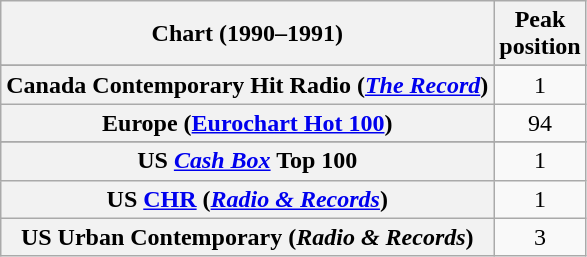<table class="wikitable sortable plainrowheaders" style="text-align:center">
<tr>
<th scope="col">Chart (1990–1991)</th>
<th scope="col">Peak<br>position</th>
</tr>
<tr>
</tr>
<tr>
</tr>
<tr>
</tr>
<tr>
</tr>
<tr>
<th scope="row">Canada Contemporary Hit Radio (<em><a href='#'>The Record</a></em>)</th>
<td>1</td>
</tr>
<tr>
<th scope="row">Europe (<a href='#'>Eurochart Hot 100</a>)</th>
<td>94</td>
</tr>
<tr>
</tr>
<tr>
</tr>
<tr>
</tr>
<tr>
</tr>
<tr>
</tr>
<tr>
</tr>
<tr>
</tr>
<tr>
</tr>
<tr>
</tr>
<tr>
</tr>
<tr>
<th scope="row">US <em><a href='#'>Cash Box</a></em> Top 100</th>
<td>1</td>
</tr>
<tr>
<th scope="row">US <a href='#'>CHR</a> (<em><a href='#'>Radio & Records</a></em>)</th>
<td align="center">1</td>
</tr>
<tr>
<th scope="row">US Urban Contemporary (<em>Radio & Records</em>)</th>
<td align="center">3</td>
</tr>
</table>
